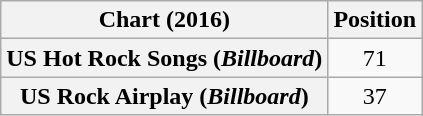<table class="wikitable sortable plainrowheaders">
<tr>
<th>Chart (2016)</th>
<th>Position</th>
</tr>
<tr>
<th scope="row">US Hot Rock Songs (<em>Billboard</em>)</th>
<td style="text-align:center;">71</td>
</tr>
<tr>
<th scope="row">US Rock Airplay (<em>Billboard</em>)</th>
<td style="text-align:center;">37</td>
</tr>
</table>
